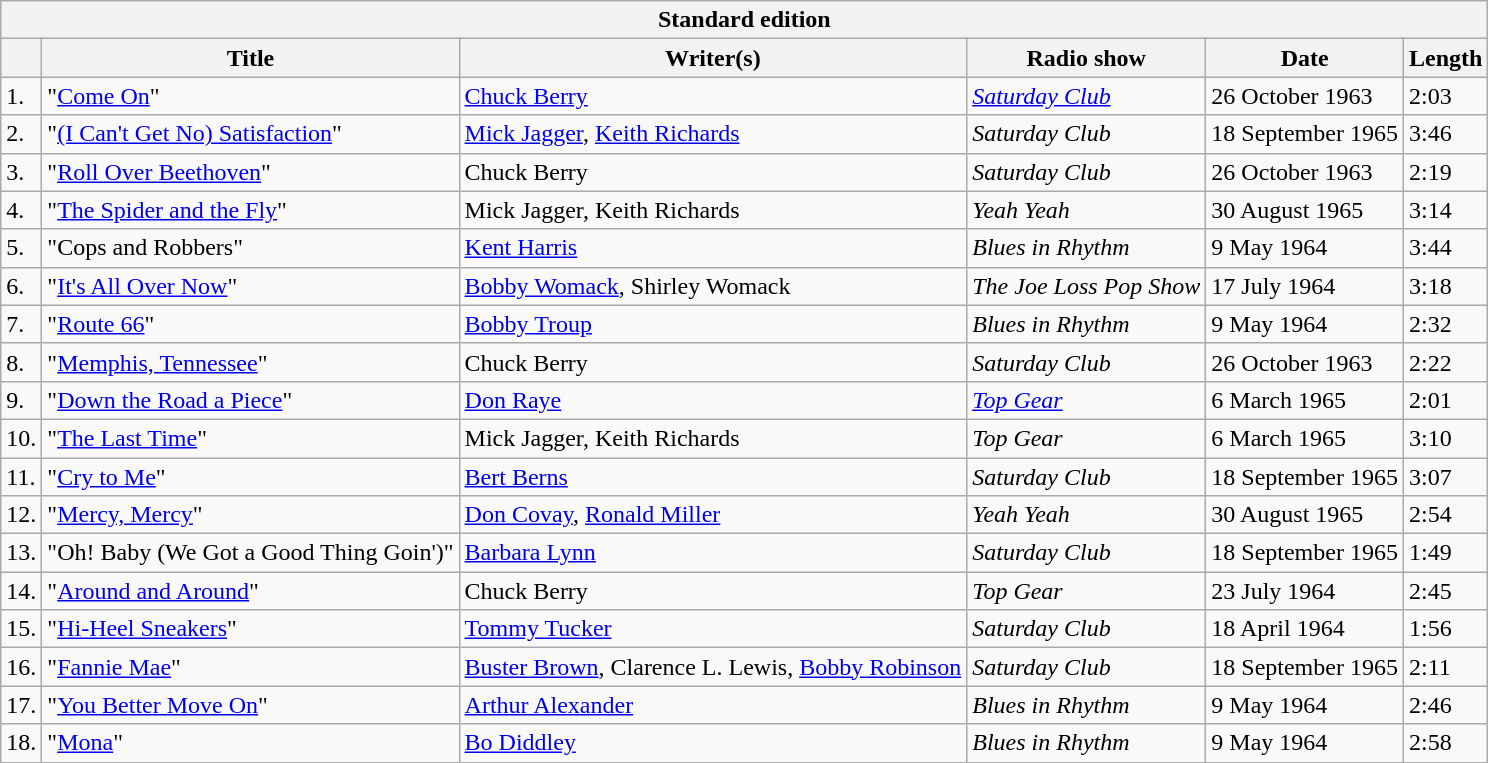<table class="wikitable">
<tr>
<th colspan=6>Standard edition</th>
</tr>
<tr>
<th></th>
<th>Title</th>
<th>Writer(s)</th>
<th>Radio show</th>
<th>Date</th>
<th>Length</th>
</tr>
<tr>
<td>1.</td>
<td>"<a href='#'>Come On</a>"</td>
<td><a href='#'>Chuck Berry</a></td>
<td><em><a href='#'>Saturday Club</a></em></td>
<td>26 October 1963</td>
<td>2:03</td>
</tr>
<tr>
<td>2.</td>
<td>"<a href='#'>(I Can't Get No) Satisfaction</a>"</td>
<td><a href='#'>Mick Jagger</a>, <a href='#'>Keith Richards</a></td>
<td><em>Saturday Club</em></td>
<td>18 September 1965</td>
<td>3:46</td>
</tr>
<tr>
<td>3.</td>
<td>"<a href='#'>Roll Over Beethoven</a>"</td>
<td>Chuck Berry</td>
<td><em>Saturday Club</em></td>
<td>26 October 1963</td>
<td>2:19</td>
</tr>
<tr>
<td>4.</td>
<td>"<a href='#'>The Spider and the Fly</a>"</td>
<td>Mick Jagger, Keith Richards</td>
<td><em>Yeah Yeah</em></td>
<td>30 August 1965</td>
<td>3:14</td>
</tr>
<tr>
<td>5.</td>
<td>"Cops and Robbers"</td>
<td><a href='#'>Kent Harris</a></td>
<td><em>Blues in Rhythm</em></td>
<td>9 May 1964</td>
<td>3:44</td>
</tr>
<tr>
<td>6.</td>
<td>"<a href='#'>It's All Over Now</a>"</td>
<td><a href='#'>Bobby Womack</a>, Shirley Womack</td>
<td><em>The Joe Loss Pop Show</em></td>
<td>17 July 1964</td>
<td>3:18</td>
</tr>
<tr>
<td>7.</td>
<td>"<a href='#'>Route 66</a>"</td>
<td><a href='#'>Bobby Troup</a></td>
<td><em>Blues in Rhythm</em></td>
<td>9 May 1964</td>
<td>2:32</td>
</tr>
<tr>
<td>8.</td>
<td>"<a href='#'>Memphis, Tennessee</a>"</td>
<td>Chuck Berry</td>
<td><em>Saturday Club</em></td>
<td>26 October 1963</td>
<td>2:22</td>
</tr>
<tr>
<td>9.</td>
<td>"<a href='#'>Down the Road a Piece</a>"</td>
<td><a href='#'>Don Raye</a></td>
<td><em><a href='#'>Top Gear</a></em></td>
<td>6 March 1965</td>
<td>2:01</td>
</tr>
<tr>
<td>10.</td>
<td>"<a href='#'>The Last Time</a>"</td>
<td>Mick Jagger, Keith Richards</td>
<td><em>Top Gear</em></td>
<td>6 March 1965</td>
<td>3:10</td>
</tr>
<tr>
<td>11.</td>
<td>"<a href='#'>Cry to Me</a>"</td>
<td><a href='#'>Bert Berns</a></td>
<td><em>Saturday Club</em></td>
<td>18 September 1965</td>
<td>3:07</td>
</tr>
<tr>
<td>12.</td>
<td>"<a href='#'>Mercy, Mercy</a>"</td>
<td><a href='#'>Don Covay</a>, <a href='#'>Ronald Miller</a></td>
<td><em>Yeah Yeah</em></td>
<td>30 August 1965</td>
<td>2:54</td>
</tr>
<tr>
<td>13.</td>
<td>"Oh! Baby (We Got a Good Thing Goin')"</td>
<td><a href='#'>Barbara Lynn</a></td>
<td><em>Saturday Club</em></td>
<td>18 September 1965</td>
<td>1:49</td>
</tr>
<tr>
<td>14.</td>
<td>"<a href='#'>Around and Around</a>"</td>
<td>Chuck Berry</td>
<td><em>Top Gear</em></td>
<td>23 July 1964</td>
<td>2:45</td>
</tr>
<tr>
<td>15.</td>
<td>"<a href='#'>Hi-Heel Sneakers</a>"</td>
<td><a href='#'>Tommy Tucker</a></td>
<td><em>Saturday Club</em></td>
<td>18 April 1964</td>
<td>1:56</td>
</tr>
<tr>
<td>16.</td>
<td>"<a href='#'>Fannie Mae</a>"</td>
<td><a href='#'>Buster Brown</a>, Clarence L. Lewis, <a href='#'>Bobby Robinson</a></td>
<td><em>Saturday Club</em></td>
<td>18 September 1965</td>
<td>2:11</td>
</tr>
<tr>
<td>17.</td>
<td>"<a href='#'>You Better Move On</a>"</td>
<td><a href='#'>Arthur Alexander</a></td>
<td><em>Blues in Rhythm</em></td>
<td>9 May 1964</td>
<td>2:46</td>
</tr>
<tr>
<td>18.</td>
<td>"<a href='#'>Mona</a>"</td>
<td><a href='#'>Bo Diddley</a></td>
<td><em>Blues in Rhythm</em></td>
<td>9 May 1964</td>
<td>2:58</td>
</tr>
</table>
